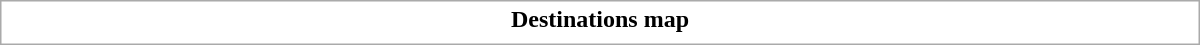<table class="collapsible uncollapsed" style="border:1px #aaa solid; width:50em; margin:0.2em auto">
<tr>
<th>Destinations map</th>
</tr>
<tr>
<td></td>
</tr>
</table>
